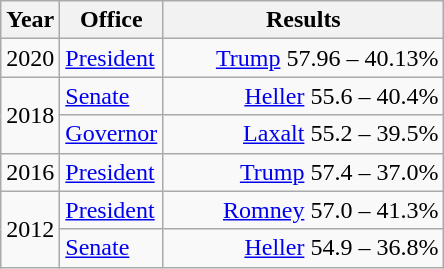<table class=wikitable>
<tr>
<th width="30">Year</th>
<th width="60">Office</th>
<th width="180">Results</th>
</tr>
<tr>
<td>2020</td>
<td><a href='#'>President</a></td>
<td align="right" ><a href='#'>Trump</a> 57.96 – 40.13%</td>
</tr>
<tr>
<td rowspan="2">2018</td>
<td><a href='#'>Senate</a></td>
<td align="right" ><a href='#'>Heller</a> 55.6 – 40.4%</td>
</tr>
<tr>
<td><a href='#'>Governor</a></td>
<td align="right" ><a href='#'>Laxalt</a> 55.2 – 39.5%</td>
</tr>
<tr>
<td>2016</td>
<td><a href='#'>President</a></td>
<td align="right" ><a href='#'>Trump</a> 57.4 – 37.0%</td>
</tr>
<tr>
<td rowspan="2">2012</td>
<td><a href='#'>President</a></td>
<td align="right" ><a href='#'>Romney</a> 57.0 – 41.3%</td>
</tr>
<tr>
<td><a href='#'>Senate</a></td>
<td align="right" ><a href='#'>Heller</a> 54.9 – 36.8%</td>
</tr>
</table>
